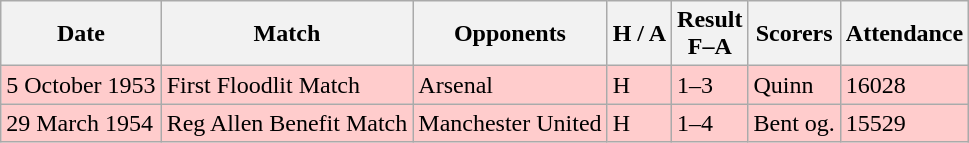<table class="wikitable">
<tr>
<th>Date</th>
<th>Match</th>
<th>Opponents</th>
<th>H / A</th>
<th>Result<br>F–A</th>
<th>Scorers</th>
<th>Attendance</th>
</tr>
<tr bgcolor="#ffcccc">
<td>5 October 1953</td>
<td>First Floodlit Match</td>
<td>Arsenal</td>
<td>H</td>
<td>1–3</td>
<td>Quinn</td>
<td>16028</td>
</tr>
<tr bgcolor="#ffcccc">
<td>29 March 1954</td>
<td>Reg Allen Benefit Match</td>
<td>Manchester United</td>
<td>H</td>
<td>1–4</td>
<td>Bent og.</td>
<td>15529</td>
</tr>
</table>
